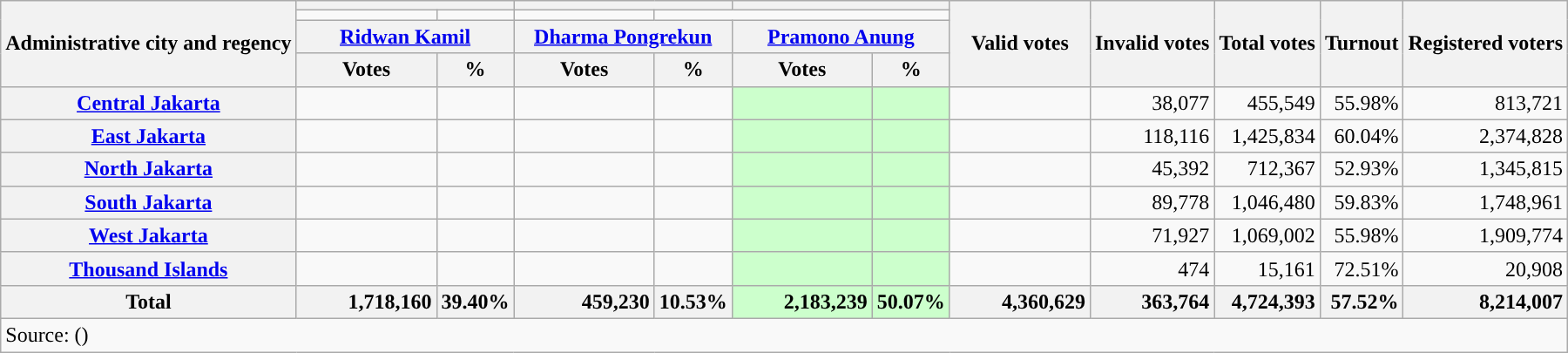<table class="wikitable">
<tr>
<th style="text-align:center;" rowspan="4">Administrative city and regency</th>
<th style="text-align:center;" colspan="2"></th>
<th style="text-align:center;" colspan="2"></th>
<th style="text-align:center;" colspan="2"></th>
<th style="text-align:center;" width=100px rowspan="4">Valid votes</th>
<th rowspan="4">Invalid votes</th>
<th rowspan="4">Total votes</th>
<th rowspan="4">Turnout</th>
<th rowspan="4">Registered voters</th>
</tr>
<tr>
<td></td>
<td></td>
<td></td>
</tr>
<tr>
<th style="text-align:center;" colspan="2"><a href='#'>Ridwan Kamil</a><br></th>
<th style="text-align:center;" colspan="2"><a href='#'>Dharma Pongrekun</a><br></th>
<th style="text-align:center;" colspan="2"><a href='#'>Pramono Anung</a><br></th>
</tr>
<tr>
<th width=100px style="text-align:center;">Votes</th>
<th width=50px style="text-align:center;">%</th>
<th width=100px style="text-align:center;">Votes</th>
<th width=50px style="text-align:center;">%</th>
<th width=100px style="text-align:center;">Votes</th>
<th width=50px style="text-align:center;">%</th>
</tr>
<tr>
<th style="text-align:center;"><a href='#'>Central Jakarta</a></th>
<td style="text-align:right;"></td>
<td style="text-align:right;"></td>
<td style="text-align:right;"></td>
<td style="text-align:right;"></td>
<td style="background:#cfc; text-align:right;"><strong></strong></td>
<td style="background:#cfc; text-align:right;"><strong></strong></td>
<td style="text-align:right;"></td>
<td style="text-align:right;">38,077</td>
<td style="text-align:right;">455,549</td>
<td style="text-align:right;">55.98%</td>
<td style="text-align:right;">813,721</td>
</tr>
<tr>
<th style="text-align:center;"><a href='#'>East Jakarta</a></th>
<td style="text-align:right;"></td>
<td style="text-align:right;"></td>
<td style="text-align:right;"></td>
<td style="text-align:right;"></td>
<td style="background:#cfc; text-align:right;"><strong></strong></td>
<td style="background:#cfc; text-align:right;"><strong></strong></td>
<td style="text-align:right;"></td>
<td style="text-align:right;">118,116</td>
<td style="text-align:right;">1,425,834</td>
<td style="text-align:right;">60.04%</td>
<td style="text-align:right;">2,374,828</td>
</tr>
<tr>
<th style="text-align:center;"><a href='#'>North Jakarta</a></th>
<td style="text-align:right;"></td>
<td style="text-align:right;"></td>
<td style="text-align:right;"></td>
<td style="text-align:right;"></td>
<td style="background:#cfc; text-align:right;"><strong></strong></td>
<td style="background:#cfc; text-align:right;"><strong></strong></td>
<td style="text-align:right;"></td>
<td style="text-align:right;">45,392</td>
<td style="text-align:right;">712,367</td>
<td style="text-align:right;">52.93%</td>
<td style="text-align:right;">1,345,815</td>
</tr>
<tr>
<th style="text-align:center;"><a href='#'>South Jakarta</a></th>
<td style="text-align:right;"></td>
<td style="text-align:right;"></td>
<td style="text-align:right;"></td>
<td style="text-align:right;"></td>
<td style="background:#cfc; text-align:right;"><strong></strong></td>
<td style="background:#cfc; text-align:right;"><strong></strong></td>
<td style="text-align:right;"></td>
<td style="text-align:right;">89,778</td>
<td style="text-align:right;">1,046,480</td>
<td style="text-align:right;">59.83%</td>
<td style="text-align:right;">1,748,961</td>
</tr>
<tr>
<th style="text-align:center;"><a href='#'>West Jakarta</a></th>
<td style="text-align:right;"></td>
<td style="text-align:right;"></td>
<td style="text-align:right;"></td>
<td style="text-align:right;"></td>
<td style="background:#cfc; text-align:right;"><strong></strong></td>
<td style="background:#cfc; text-align:right;"><strong></strong></td>
<td style="text-align:right;"></td>
<td style="text-align:right;">71,927</td>
<td style="text-align:right;">1,069,002</td>
<td style="text-align:right;">55.98%</td>
<td style="text-align:right;">1,909,774</td>
</tr>
<tr>
<th style="text-align:center;"><a href='#'>Thousand Islands</a></th>
<td style="text-align:right;"></td>
<td style="text-align:right;"></td>
<td style="text-align:right;"></td>
<td style="text-align:right;"></td>
<td style="background:#cfc; text-align:right;"><strong></strong></td>
<td style="background:#cfc; text-align:right;"><strong></strong></td>
<td style="text-align:right;"></td>
<td style="text-align:right;">474</td>
<td style="text-align:right;">15,161</td>
<td style="text-align:right;">72.51%</td>
<td style="text-align:right;">20,908</td>
</tr>
<tr align="right">
<th>Total</th>
<th style="text-align:right;">1,718,160</th>
<th style="text-align:right;">39.40%</th>
<th style="text-align:right;">459,230</th>
<th style="text-align:right;">10.53%</th>
<th style="background:#cfc; text-align:right;">2,183,239</th>
<th style="background:#cfc; text-align:right;">50.07%</th>
<th style="text-align:right;">4,360,629</th>
<th style="text-align:right;">363,764</th>
<th style="text-align:right;">4,724,393</th>
<th style="text-align:right;">57.52%</th>
<th style="text-align:right;">8,214,007</th>
</tr>
<tr>
<td colspan="12">Source:  ()</td>
</tr>
</table>
